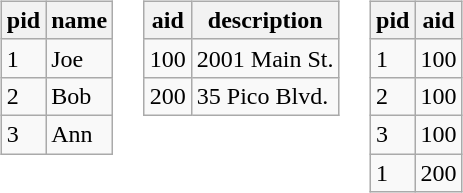<table>
<tr valign="top">
<td><br><table class="wikitable" border="1">
<tr>
<th>pid</th>
<th>name</th>
</tr>
<tr>
<td>1</td>
<td>Joe</td>
</tr>
<tr>
<td>2</td>
<td>Bob</td>
</tr>
<tr>
<td>3</td>
<td>Ann</td>
</tr>
</table>
</td>
<td><br><table class="wikitable" border="1">
<tr>
<th>aid</th>
<th>description</th>
</tr>
<tr>
<td>100</td>
<td>2001 Main St.</td>
</tr>
<tr>
<td>200</td>
<td>35 Pico Blvd.</td>
</tr>
</table>
</td>
<td><br><table class="wikitable" border="1">
<tr>
<th>pid</th>
<th>aid</th>
</tr>
<tr>
<td>1</td>
<td>100</td>
</tr>
<tr>
<td>2</td>
<td>100</td>
</tr>
<tr>
<td>3</td>
<td>100</td>
</tr>
<tr>
<td>1</td>
<td>200</td>
</tr>
</table>
</td>
</tr>
</table>
